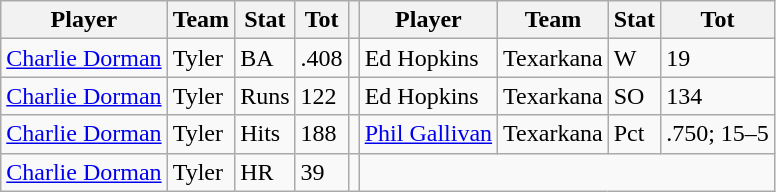<table class="wikitable">
<tr>
<th>Player</th>
<th>Team</th>
<th>Stat</th>
<th>Tot</th>
<th></th>
<th>Player</th>
<th>Team</th>
<th>Stat</th>
<th>Tot</th>
</tr>
<tr>
<td><a href='#'>Charlie Dorman</a></td>
<td>Tyler</td>
<td>BA</td>
<td>.408</td>
<td></td>
<td>Ed Hopkins</td>
<td>Texarkana</td>
<td>W</td>
<td>19</td>
</tr>
<tr>
<td><a href='#'>Charlie Dorman</a></td>
<td>Tyler</td>
<td>Runs</td>
<td>122</td>
<td></td>
<td>Ed Hopkins</td>
<td>Texarkana</td>
<td>SO</td>
<td>134</td>
</tr>
<tr>
<td><a href='#'>Charlie Dorman</a></td>
<td>Tyler</td>
<td>Hits</td>
<td>188</td>
<td></td>
<td><a href='#'>Phil Gallivan</a></td>
<td>Texarkana</td>
<td>Pct</td>
<td>.750; 15–5</td>
</tr>
<tr>
<td><a href='#'>Charlie Dorman</a></td>
<td>Tyler</td>
<td>HR</td>
<td>39</td>
<td></td>
</tr>
</table>
